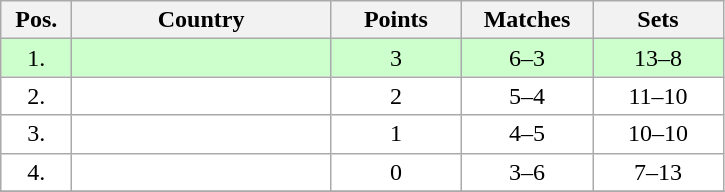<table class="wikitable" style="text-align:center;">
<tr>
<th width=40>Pos.</th>
<th width=165>Country</th>
<th width=80>Points</th>
<th width=80>Matches</th>
<th width=80>Sets</th>
</tr>
<tr style="background:#ccffcc;">
<td>1.</td>
<td style="text-align:left;"></td>
<td>3</td>
<td>6–3</td>
<td>13–8</td>
</tr>
<tr style="background:#ffffff;">
<td>2.</td>
<td style="text-align:left;"></td>
<td>2</td>
<td>5–4</td>
<td>11–10</td>
</tr>
<tr style="background:#ffffff;">
<td>3.</td>
<td style="text-align:left;"></td>
<td>1</td>
<td>4–5</td>
<td>10–10</td>
</tr>
<tr style="background:#ffffff;">
<td>4.</td>
<td style="text-align:left;"></td>
<td>0</td>
<td>3–6</td>
<td>7–13</td>
</tr>
<tr style="background:#ffffff;">
</tr>
</table>
